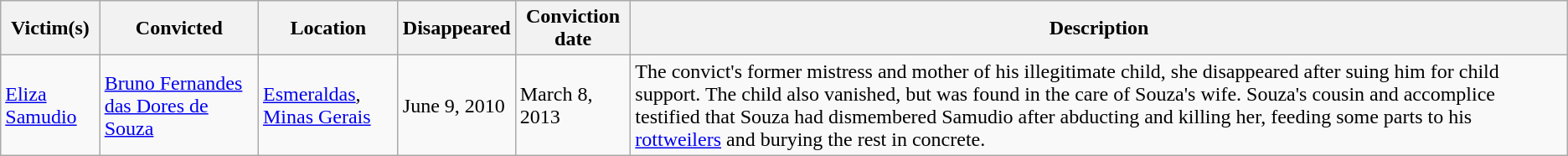<table class="wikitable sortable">
<tr>
<th scope="col">Victim(s)</th>
<th scope="col">Convicted</th>
<th scope="col">Location</th>
<th scope="col">Disappeared</th>
<th scope="col">Conviction date</th>
<th scope="col">Description</th>
</tr>
<tr>
<td><a href='#'>Eliza Samudio</a></td>
<td><a href='#'>Bruno Fernandes das Dores de Souza</a></td>
<td><a href='#'>Esmeraldas</a>, <a href='#'>Minas Gerais</a></td>
<td>June 9, 2010</td>
<td>March 8, 2013</td>
<td>The convict's former mistress and mother of his illegitimate child, she disappeared after suing him for child support. The child also vanished, but was found in the care of Souza's wife. Souza's cousin and accomplice testified that Souza had dismembered Samudio after abducting and killing her, feeding some parts to his <a href='#'>rottweilers</a> and burying the rest in concrete.</td>
</tr>
</table>
